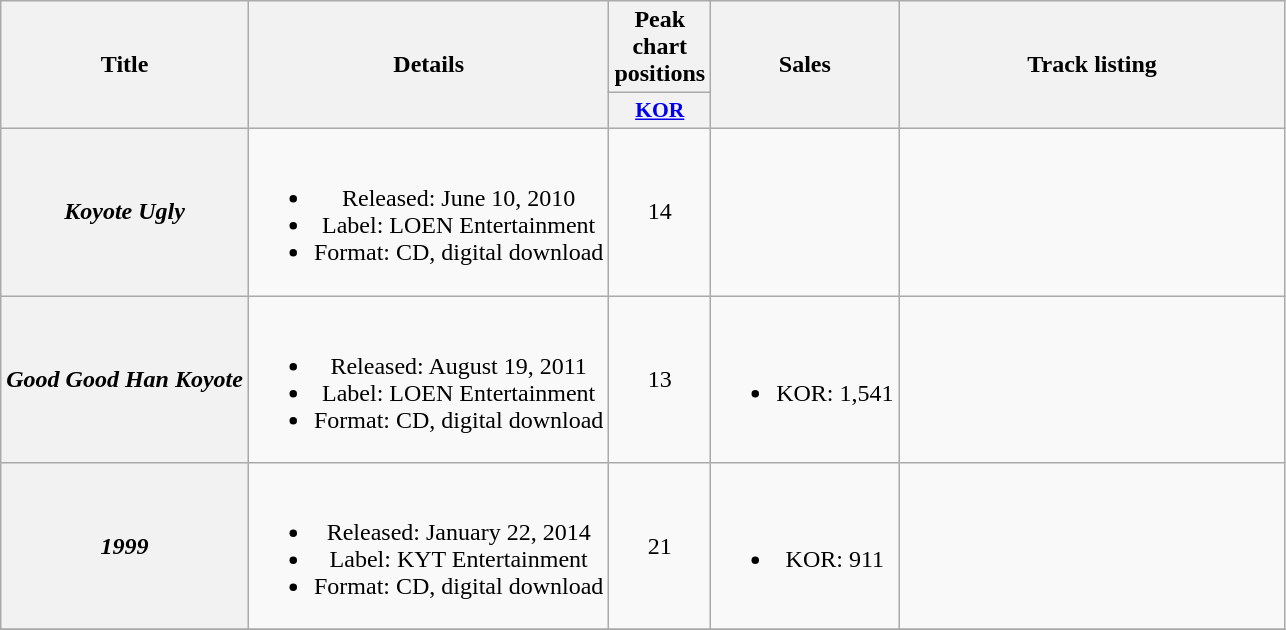<table class="wikitable plainrowheaders" style="text-align:center;">
<tr>
<th scope="col" rowspan="2">Title</th>
<th scope="col" rowspan="2">Details</th>
<th scope="col" colspan="1">Peak chart<br>positions</th>
<th scope="col" rowspan="2">Sales</th>
<th scope="col" rowspan="2" width="250px">Track listing</th>
</tr>
<tr>
<th scope="col" style="width:2.5em;font-size:90%;"><a href='#'>KOR</a><br></th>
</tr>
<tr>
<th scope="row"><em>Koyote Ugly</em></th>
<td><br><ul><li>Released: June 10, 2010</li><li>Label: LOEN Entertainment</li><li>Format: CD, digital download</li></ul></td>
<td>14</td>
<td></td>
<td style="font-size: 100%;"></td>
</tr>
<tr>
<th scope="row"><em>Good Good Han Koyote</em></th>
<td><br><ul><li>Released: August 19, 2011</li><li>Label: LOEN Entertainment</li><li>Format: CD, digital download</li></ul></td>
<td>13</td>
<td><br><ul><li>KOR: 1,541</li></ul></td>
<td style="font-size: 100%;"></td>
</tr>
<tr>
<th scope="row"><em>1999</em></th>
<td><br><ul><li>Released: January 22, 2014</li><li>Label: KYT Entertainment</li><li>Format: CD, digital download</li></ul></td>
<td>21</td>
<td><br><ul><li>KOR: 911</li></ul></td>
<td style="font-size: 100%;"></td>
</tr>
<tr>
</tr>
</table>
